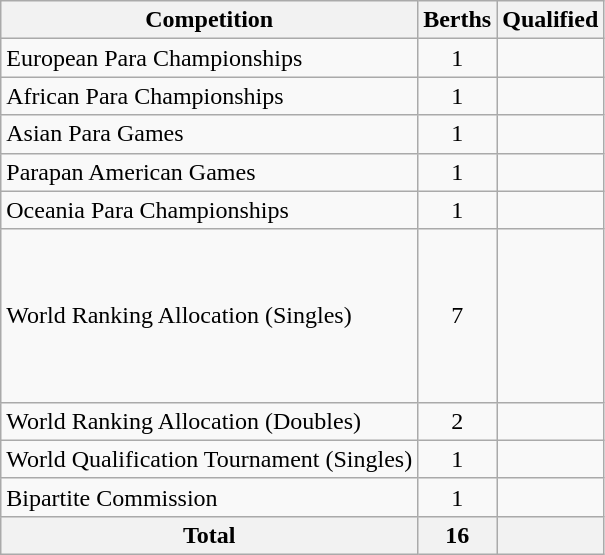<table class="wikitable">
<tr>
<th>Competition</th>
<th>Berths</th>
<th>Qualified</th>
</tr>
<tr>
<td>European Para Championships</td>
<td align=center>1</td>
<td></td>
</tr>
<tr>
<td>African Para Championships</td>
<td align=center>1</td>
<td></td>
</tr>
<tr>
<td>Asian Para Games</td>
<td align=center>1</td>
<td></td>
</tr>
<tr>
<td>Parapan American Games</td>
<td align=center>1</td>
<td></td>
</tr>
<tr>
<td>Oceania Para Championships</td>
<td align=center>1</td>
<td></td>
</tr>
<tr>
<td>World Ranking Allocation (Singles)</td>
<td align=center>7</td>
<td><br><br><br><br><br><br></td>
</tr>
<tr>
<td>World Ranking Allocation (Doubles)</td>
<td align=center>2</td>
<td><br></td>
</tr>
<tr>
<td>World Qualification Tournament (Singles)</td>
<td align=center>1</td>
<td></td>
</tr>
<tr>
<td>Bipartite Commission</td>
<td align=center>1</td>
<td></td>
</tr>
<tr>
<th>Total</th>
<th align="center">16</th>
<th></th>
</tr>
</table>
